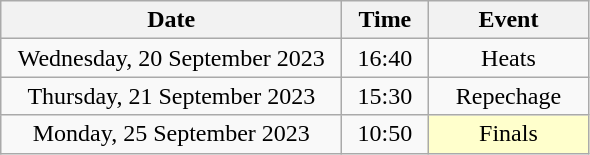<table class = "wikitable" style="text-align:center;">
<tr>
<th width=220>Date</th>
<th width=50>Time</th>
<th width=100>Event</th>
</tr>
<tr>
<td>Wednesday, 20 September 2023</td>
<td>16:40</td>
<td>Heats</td>
</tr>
<tr>
<td>Thursday, 21 September 2023</td>
<td>15:30</td>
<td>Repechage</td>
</tr>
<tr>
<td>Monday, 25 September 2023</td>
<td>10:50</td>
<td bgcolor=ffffcc>Finals</td>
</tr>
</table>
